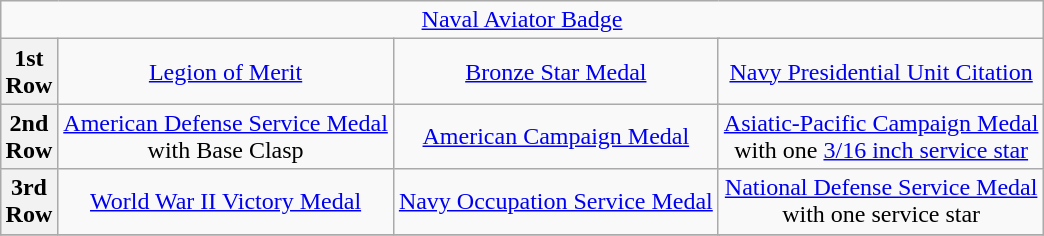<table class="wikitable" style="margin:1em auto; text-align:center;">
<tr>
<td colspan="14"><a href='#'>Naval Aviator Badge</a></td>
</tr>
<tr>
<th>1st<br>Row</th>
<td colspan="4"><a href='#'>Legion of Merit</a></td>
<td colspan="4"><a href='#'>Bronze Star Medal</a></td>
<td colspan="4"><a href='#'>Navy Presidential Unit Citation</a></td>
</tr>
<tr>
<th>2nd<br>Row</th>
<td colspan="4"><a href='#'>American Defense Service Medal</a> <br>with Base Clasp</td>
<td colspan="4"><a href='#'>American Campaign Medal</a></td>
<td colspan="4"><a href='#'>Asiatic-Pacific Campaign Medal</a> <br>with one <a href='#'>3/16 inch service star</a></td>
</tr>
<tr>
<th>3rd<br>Row</th>
<td colspan="4"><a href='#'>World War II Victory Medal</a></td>
<td colspan="4"><a href='#'>Navy Occupation Service Medal</a></td>
<td colspan="4"><a href='#'>National Defense Service Medal</a> <br>with one service star</td>
</tr>
<tr>
</tr>
</table>
